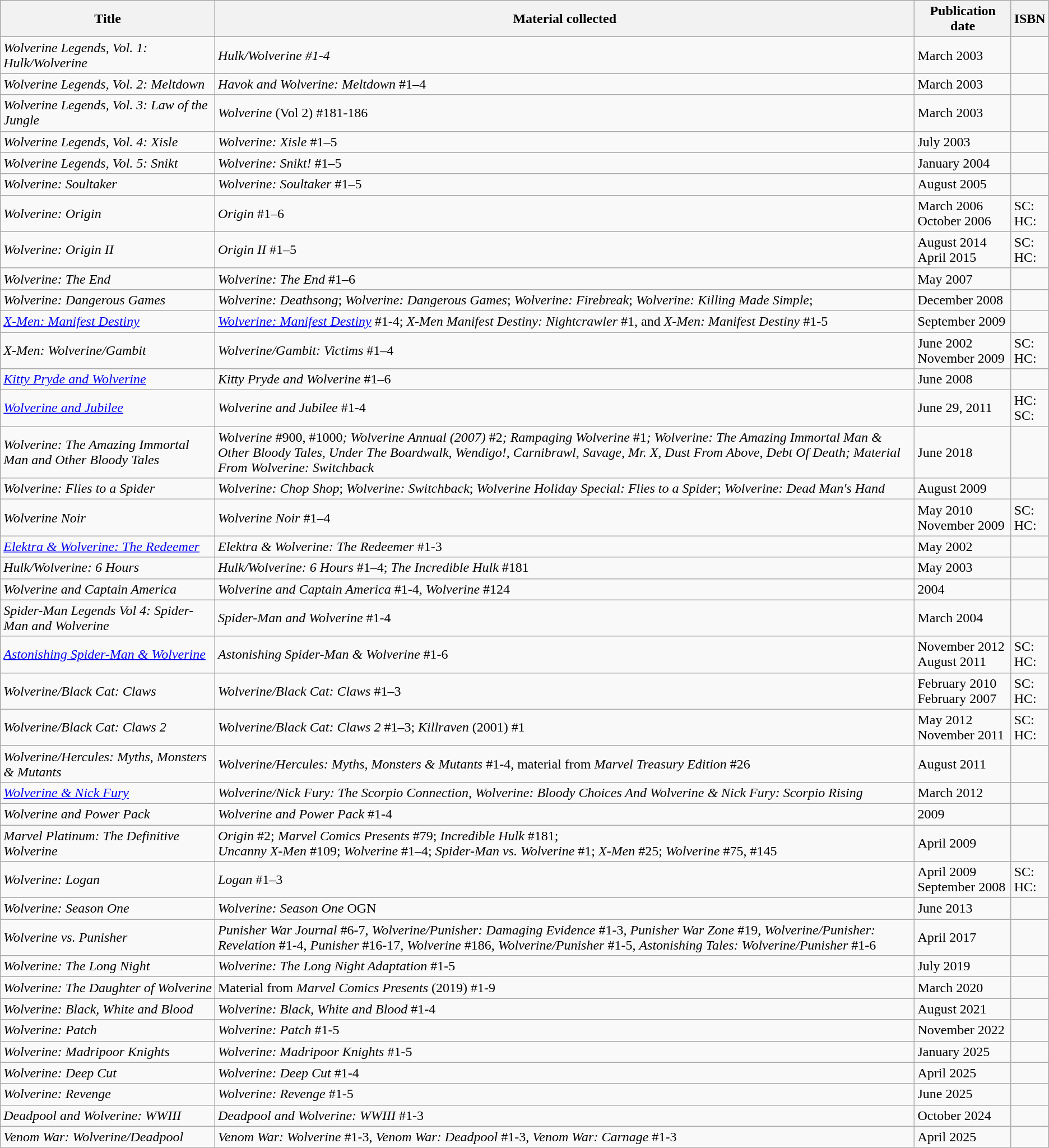<table class="wikitable">
<tr>
<th>Title</th>
<th>Material collected</th>
<th>Publication date</th>
<th>ISBN</th>
</tr>
<tr>
<td><em>Wolverine Legends, Vol. 1: Hulk/Wolverine</em></td>
<td><em>Hulk/Wolverine #1-4</em></td>
<td>March 2003</td>
<td></td>
</tr>
<tr>
<td><em>Wolverine Legends, Vol. 2: Meltdown</em></td>
<td><em>Havok and Wolverine: Meltdown</em> #1–4</td>
<td>March 2003</td>
<td></td>
</tr>
<tr>
<td><em>Wolverine Legends, Vol. 3: Law of the Jungle</em></td>
<td><em>Wolverine</em> (Vol 2) #181-186</td>
<td>March 2003</td>
<td></td>
</tr>
<tr>
<td><em>Wolverine Legends, Vol. 4: Xisle</em></td>
<td><em>Wolverine: Xisle</em> #1–5</td>
<td>July 2003</td>
<td></td>
</tr>
<tr>
<td><em>Wolverine Legends, Vol. 5: Snikt</em></td>
<td><em>Wolverine: Snikt!</em> #1–5</td>
<td>January 2004</td>
<td></td>
</tr>
<tr>
<td><em>Wolverine: Soultaker</em></td>
<td><em>Wolverine: Soultaker</em> #1–5</td>
<td>August 2005</td>
<td></td>
</tr>
<tr>
<td><em>Wolverine: Origin</em></td>
<td><em>Origin</em> #1–6</td>
<td>March 2006<br>October 2006</td>
<td style="white-space:nowrap">SC: <br>HC: </td>
</tr>
<tr>
<td><em>Wolverine: Origin II</em></td>
<td><em>Origin II</em> #1–5</td>
<td>August 2014<br>April 2015</td>
<td style="white-space:nowrap">SC: <br>HC: </td>
</tr>
<tr>
<td><em>Wolverine: The End</em></td>
<td><em>Wolverine: The End</em> #1–6</td>
<td>May 2007</td>
<td></td>
</tr>
<tr>
<td><em>Wolverine: Dangerous Games</em></td>
<td><em>Wolverine: Deathsong</em>; <em>Wolverine: Dangerous Games</em>; <em>Wolverine: Firebreak</em>; <em>Wolverine: Killing Made Simple</em>;</td>
<td>December 2008</td>
<td></td>
</tr>
<tr>
<td><em><a href='#'>X-Men: Manifest Destiny</a></em></td>
<td><em><a href='#'>Wolverine: Manifest Destiny</a></em> #1-4; <em>X-Men Manifest Destiny: Nightcrawler</em> #1, and <em>X-Men: Manifest Destiny</em> #1-5</td>
<td>September 2009</td>
<td></td>
</tr>
<tr>
<td><em>X-Men: Wolverine/Gambit</em></td>
<td><em>Wolverine/Gambit: Victims</em> #1–4</td>
<td>June 2002<br>November 2009</td>
<td>SC: <br>HC: </td>
</tr>
<tr>
<td><em><a href='#'>Kitty Pryde and Wolverine</a></em></td>
<td><em>Kitty Pryde and Wolverine</em> #1–6</td>
<td>June 2008</td>
<td></td>
</tr>
<tr>
<td><em><a href='#'>Wolverine and Jubilee</a></em></td>
<td><em>Wolverine and Jubilee</em> #1-4</td>
<td>June 29, 2011</td>
<td>HC: <br> SC: </td>
</tr>
<tr>
<td><em>Wolverine: The Amazing Immortal Man and Other Bloody Tales</em></td>
<td><em>Wolverine</em> #900, #1000<em>; Wolverine Annual (2007)</em> #2<em>; Rampaging Wolverine</em> #1<em>; Wolverine: The Amazing Immortal Man & Other Bloody Tales, Under The Boardwalk, Wendigo!, Carnibrawl, Savage, Mr. X, Dust From Above, Debt Of Death; Material From Wolverine: Switchback</em></td>
<td>June 2018</td>
<td></td>
</tr>
<tr>
<td><em>Wolverine: Flies to a Spider</em></td>
<td><em>Wolverine: Chop Shop</em>; <em>Wolverine: Switchback</em>; <em>Wolverine Holiday Special: Flies to a Spider</em>; <em>Wolverine: Dead Man's Hand</em></td>
<td>August 2009</td>
<td></td>
</tr>
<tr>
<td><em>Wolverine Noir</em></td>
<td><em>Wolverine Noir</em> #1–4</td>
<td>May 2010<br>November 2009</td>
<td>SC: <br>HC: </td>
</tr>
<tr>
<td><em><a href='#'>Elektra & Wolverine: The Redeemer</a></em></td>
<td><em>Elektra & Wolverine: The Redeemer</em> #1-3</td>
<td>May 2002</td>
<td></td>
</tr>
<tr>
<td><em>Hulk/Wolverine: 6 Hours</em></td>
<td><em>Hulk/Wolverine: 6 Hours</em> #1–4; <em>The Incredible Hulk</em> #181</td>
<td>May 2003</td>
<td></td>
</tr>
<tr>
<td><em>Wolverine and Captain America</em></td>
<td><em>Wolverine and Captain America</em> #1-4, <em>Wolverine</em> #124</td>
<td>2004</td>
<td></td>
</tr>
<tr>
<td><em>Spider-Man Legends Vol 4: Spider-Man and Wolverine</em></td>
<td><em>Spider-Man and Wolverine</em> #1-4</td>
<td>March 2004</td>
<td></td>
</tr>
<tr>
<td><em><a href='#'>Astonishing Spider-Man & Wolverine</a></em></td>
<td><em>Astonishing Spider-Man & Wolverine</em> #1-6</td>
<td>November 2012<br>August 2011</td>
<td>SC:<br>HC:</td>
</tr>
<tr>
<td><em>Wolverine/Black Cat: Claws</em></td>
<td><em>Wolverine/Black Cat: Claws</em> #1–3</td>
<td>February 2010<br>February 2007</td>
<td>SC: <br>HC: </td>
</tr>
<tr>
<td><em>Wolverine/Black Cat: Claws 2</em></td>
<td><em>Wolverine/Black Cat: Claws 2</em> #1–3; <em>Killraven</em> (2001) #1</td>
<td>May 2012<br>November 2011</td>
<td>SC:<br>HC:</td>
</tr>
<tr>
<td><em>Wolverine/Hercules: Myths, Monsters & Mutants</em></td>
<td><em>Wolverine/Hercules: Myths, Monsters & Mutants</em> #1-4, material from <em>Marvel Treasury Edition</em> #26</td>
<td>August 2011</td>
<td></td>
</tr>
<tr>
<td><em><a href='#'>Wolverine & Nick Fury</a></em></td>
<td><em>Wolverine/Nick Fury: The Scorpio Connection, Wolverine: Bloody Choices And Wolverine & Nick Fury: Scorpio Rising</em></td>
<td>March 2012</td>
<td></td>
</tr>
<tr>
<td><em>Wolverine and Power Pack</em></td>
<td><em>Wolverine and Power Pack</em> #1-4</td>
<td>2009</td>
<td></td>
</tr>
<tr>
<td><em>Marvel Platinum: The Definitive Wolverine</em></td>
<td><em>Origin</em> #2; <em>Marvel Comics Presents</em> #79; <em>Incredible Hulk</em> #181;<br><em>Uncanny X-Men</em> #109; <em>Wolverine</em> #1–4; <em>Spider-Man vs. Wolverine</em> #1;
<em>X-Men</em> #25; <em>Wolverine</em> #75, #145</td>
<td>April 2009</td>
<td></td>
</tr>
<tr>
<td><em>Wolverine: Logan</em></td>
<td><em>Logan</em> #1–3</td>
<td style="white-space:nowrap">April 2009<br>September 2008</td>
<td>SC: <br>HC: </td>
</tr>
<tr>
<td><em>Wolverine: Season One</em></td>
<td><em>Wolverine: Season One</em> OGN</td>
<td>June 2013</td>
<td></td>
</tr>
<tr>
<td><em>Wolverine vs. Punisher</em></td>
<td><em>Punisher War Journal</em> #6-7, <em>Wolverine/Punisher: Damaging Evidence</em> #1-3<em>, Punisher War Zone</em> #19, <em>Wolverine/Punisher: Revelation</em> #1-4, <em>Punisher</em> #16-17, <em>Wolverine</em> #186, <em>Wolverine/Punisher</em> #1-5, <em>Astonishing Tales: Wolverine/Punisher</em> #1-6</td>
<td>April 2017</td>
<td></td>
</tr>
<tr>
<td><em>Wolverine: The Long Night</em></td>
<td><em>Wolverine: The Long Night Adaptation</em> #1-5</td>
<td>July 2019</td>
<td></td>
</tr>
<tr>
<td><em>Wolverine: The Daughter of Wolverine</em></td>
<td>Material from <em>Marvel Comics Presents</em> (2019) #1-9</td>
<td>March 2020</td>
<td></td>
</tr>
<tr>
<td><em>Wolverine: Black, White and Blood</em></td>
<td><em>Wolverine: Black, White and Blood</em> #1-4</td>
<td>August 2021</td>
<td></td>
</tr>
<tr>
<td><em>Wolverine: Patch</em></td>
<td><em>Wolverine: Patch</em> #1-5</td>
<td>November 2022</td>
<td></td>
</tr>
<tr>
<td><em>Wolverine: Madripoor Knights</em></td>
<td><em>Wolverine: Madripoor Knights</em> #1-5</td>
<td>January 2025</td>
<td></td>
</tr>
<tr>
<td><em>Wolverine: Deep Cut</em></td>
<td><em>Wolverine: Deep Cut</em> #1-4</td>
<td>April 2025</td>
<td></td>
</tr>
<tr>
<td><em>Wolverine: Revenge</em></td>
<td><em>Wolverine: Revenge</em> #1-5</td>
<td>June 2025</td>
<td></td>
</tr>
<tr>
<td><em>Deadpool and Wolverine: WWIII</em></td>
<td><em>Deadpool and Wolverine: WWIII</em> #1-3</td>
<td>October 2024</td>
<td></td>
</tr>
<tr>
<td><em>Venom War: Wolverine/Deadpool</em></td>
<td><em>Venom War: Wolverine</em> #1-3, <em>Venom War: Deadpool</em> #1-3, <em>Venom War: Carnage</em> #1-3</td>
<td>April 2025</td>
<td></td>
</tr>
</table>
